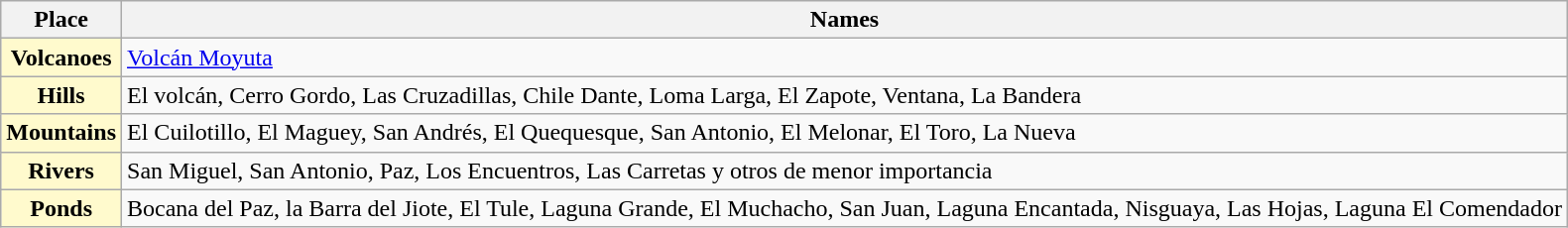<table class="wikitable">
<tr>
<th>Place</th>
<th>Names</th>
</tr>
<tr>
<th style="background:lemonchiffon;">Volcanoes</th>
<td><a href='#'>Volcán Moyuta</a></td>
</tr>
<tr>
<th style="background:lemonchiffon;">Hills</th>
<td>El volcán, Cerro Gordo, Las Cruzadillas, Chile Dante, Loma Larga, El Zapote, Ventana, La Bandera</td>
</tr>
<tr>
<th style="background:lemonchiffon;">Mountains</th>
<td>El Cuilotillo, El Maguey, San Andrés, El Quequesque, San Antonio, El Melonar, El Toro, La Nueva</td>
</tr>
<tr>
<th style="background:lemonchiffon;">Rivers</th>
<td>San Miguel, San Antonio, Paz, Los Encuentros, Las Carretas y otros de menor importancia</td>
</tr>
<tr>
<th style="background:lemonchiffon;">Ponds</th>
<td>Bocana del Paz, la Barra del Jiote, El Tule, Laguna Grande, El Muchacho, San Juan, Laguna Encantada, Nisguaya, Las Hojas, Laguna El Comendador</td>
</tr>
</table>
